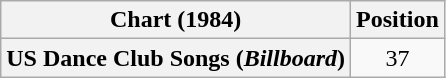<table class="wikitable plainrowheaders" style="text-align:center">
<tr>
<th scope="col">Chart (1984)</th>
<th scope="col">Position</th>
</tr>
<tr>
<th scope="row">US Dance Club Songs (<em>Billboard</em>)</th>
<td>37</td>
</tr>
</table>
